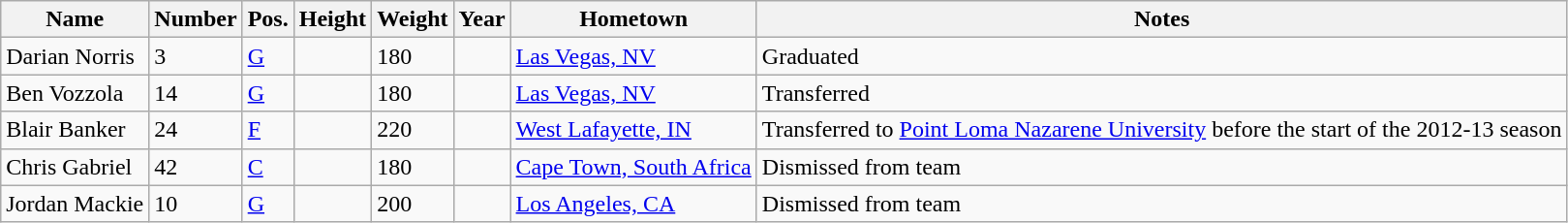<table class="wikitable sortable" border="1">
<tr>
<th>Name</th>
<th>Number</th>
<th>Pos.</th>
<th>Height</th>
<th>Weight</th>
<th>Year</th>
<th>Hometown</th>
<th class="unsortable">Notes</th>
</tr>
<tr>
<td>Darian Norris</td>
<td>3</td>
<td><a href='#'>G</a></td>
<td></td>
<td>180</td>
<td></td>
<td><a href='#'>Las Vegas, NV</a></td>
<td>Graduated</td>
</tr>
<tr>
<td>Ben Vozzola</td>
<td>14</td>
<td><a href='#'>G</a></td>
<td></td>
<td>180</td>
<td></td>
<td><a href='#'>Las Vegas, NV</a></td>
<td>Transferred</td>
</tr>
<tr>
<td>Blair Banker</td>
<td>24</td>
<td><a href='#'>F</a></td>
<td></td>
<td>220</td>
<td></td>
<td><a href='#'>West Lafayette, IN</a></td>
<td>Transferred to <a href='#'>Point Loma Nazarene University</a> before the start of the 2012-13 season</td>
</tr>
<tr>
<td>Chris Gabriel</td>
<td>42</td>
<td><a href='#'>C</a></td>
<td></td>
<td>180</td>
<td></td>
<td><a href='#'>Cape Town, South Africa</a></td>
<td>Dismissed from team</td>
</tr>
<tr>
<td>Jordan Mackie</td>
<td>10</td>
<td><a href='#'>G</a></td>
<td></td>
<td>200</td>
<td></td>
<td><a href='#'>Los Angeles, CA</a></td>
<td>Dismissed from team</td>
</tr>
</table>
